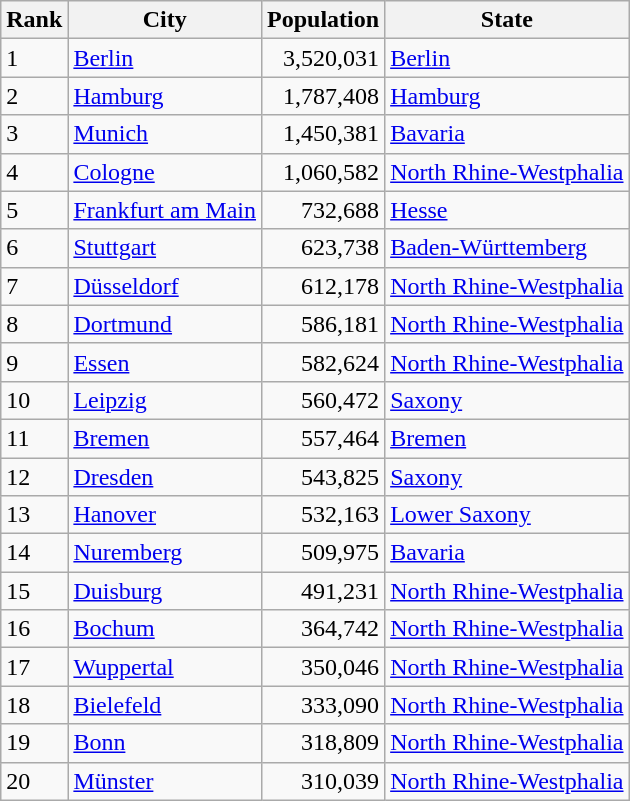<table class="wikitable sortable zebra">
<tr>
<th>Rank</th>
<th>City</th>
<th>Population</th>
<th>State</th>
</tr>
<tr>
<td>1</td>
<td><a href='#'>Berlin</a></td>
<td align="right">3,520,031</td>
<td><a href='#'>Berlin</a></td>
</tr>
<tr>
<td>2</td>
<td><a href='#'>Hamburg</a></td>
<td align="right">1,787,408</td>
<td><a href='#'>Hamburg</a></td>
</tr>
<tr>
<td>3</td>
<td><a href='#'>Munich</a></td>
<td align="right">1,450,381</td>
<td><a href='#'>Bavaria</a></td>
</tr>
<tr>
<td>4</td>
<td><a href='#'>Cologne</a></td>
<td align="right">1,060,582</td>
<td><a href='#'>North Rhine-Westphalia</a></td>
</tr>
<tr>
<td>5</td>
<td><a href='#'>Frankfurt am Main</a></td>
<td align="right">732,688</td>
<td><a href='#'>Hesse</a></td>
</tr>
<tr>
<td>6</td>
<td><a href='#'>Stuttgart</a></td>
<td align="right">623,738</td>
<td><a href='#'>Baden-Württemberg</a></td>
</tr>
<tr>
<td>7</td>
<td><a href='#'>Düsseldorf</a></td>
<td align="right">612,178</td>
<td><a href='#'>North Rhine-Westphalia</a></td>
</tr>
<tr>
<td>8</td>
<td><a href='#'>Dortmund</a></td>
<td align="right">586,181</td>
<td><a href='#'>North Rhine-Westphalia</a></td>
</tr>
<tr>
<td>9</td>
<td><a href='#'>Essen</a></td>
<td align="right">582,624</td>
<td><a href='#'>North Rhine-Westphalia</a></td>
</tr>
<tr>
<td>10</td>
<td><a href='#'>Leipzig</a></td>
<td align="right">560,472</td>
<td><a href='#'>Saxony</a></td>
</tr>
<tr>
<td>11</td>
<td><a href='#'>Bremen</a></td>
<td align="right">557,464</td>
<td><a href='#'>Bremen</a></td>
</tr>
<tr>
<td>12</td>
<td><a href='#'>Dresden</a></td>
<td align="right">543,825</td>
<td><a href='#'>Saxony</a></td>
</tr>
<tr>
<td>13</td>
<td><a href='#'>Hanover</a></td>
<td align="right">532,163</td>
<td><a href='#'>Lower Saxony</a></td>
</tr>
<tr>
<td>14</td>
<td><a href='#'>Nuremberg</a></td>
<td align="right">509,975</td>
<td><a href='#'>Bavaria</a></td>
</tr>
<tr>
<td>15</td>
<td><a href='#'>Duisburg</a></td>
<td align="right">491,231</td>
<td><a href='#'>North Rhine-Westphalia</a></td>
</tr>
<tr>
<td>16</td>
<td><a href='#'>Bochum</a></td>
<td align="right">364,742</td>
<td><a href='#'>North Rhine-Westphalia</a></td>
</tr>
<tr>
<td>17</td>
<td><a href='#'>Wuppertal</a></td>
<td align="right">350,046</td>
<td><a href='#'>North Rhine-Westphalia</a></td>
</tr>
<tr>
<td>18</td>
<td><a href='#'>Bielefeld</a></td>
<td align="right">333,090</td>
<td><a href='#'>North Rhine-Westphalia</a></td>
</tr>
<tr>
<td>19</td>
<td><a href='#'>Bonn</a></td>
<td align="right">318,809</td>
<td><a href='#'>North Rhine-Westphalia</a></td>
</tr>
<tr>
<td>20</td>
<td><a href='#'>Münster</a></td>
<td align="right">310,039</td>
<td><a href='#'>North Rhine-Westphalia</a></td>
</tr>
</table>
